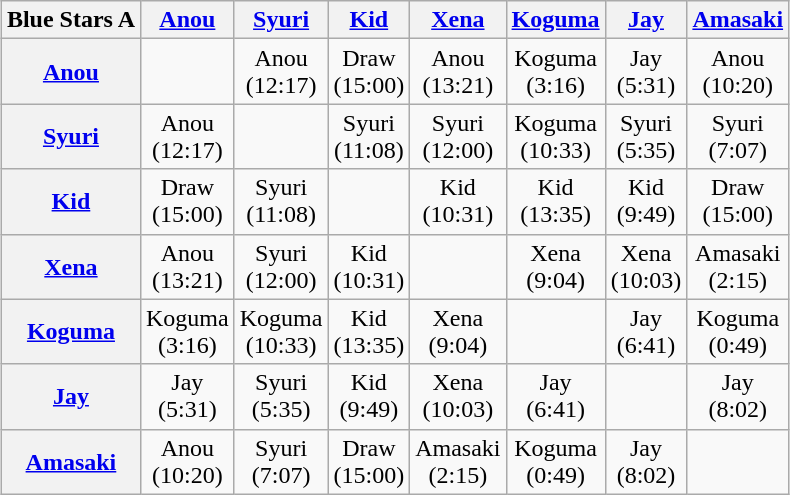<table class="wikitable" style="text-align:center; margin: 1em auto 1em auto">
<tr>
<th>Blue Stars A</th>
<th><a href='#'>Anou</a></th>
<th><a href='#'>Syuri</a></th>
<th><a href='#'>Kid</a></th>
<th><a href='#'>Xena</a></th>
<th><a href='#'>Koguma</a></th>
<th><a href='#'>Jay</a></th>
<th><a href='#'>Amasaki</a></th>
</tr>
<tr>
<th><a href='#'>Anou</a></th>
<td></td>
<td>Anou<br>(12:17)</td>
<td>Draw<br>(15:00)</td>
<td>Anou<br>(13:21)</td>
<td>Koguma<br>(3:16)</td>
<td>Jay<br>(5:31)</td>
<td>Anou<br>(10:20)</td>
</tr>
<tr>
<th><a href='#'>Syuri</a></th>
<td>Anou<br>(12:17)</td>
<td></td>
<td>Syuri<br>(11:08)</td>
<td>Syuri<br>(12:00)</td>
<td>Koguma<br>(10:33)</td>
<td>Syuri<br>(5:35)</td>
<td>Syuri<br>(7:07)</td>
</tr>
<tr>
<th><a href='#'>Kid</a></th>
<td>Draw<br>(15:00)</td>
<td>Syuri<br>(11:08)</td>
<td></td>
<td>Kid<br>(10:31)</td>
<td>Kid <br>(13:35)</td>
<td>Kid<br>(9:49)</td>
<td>Draw<br>(15:00)</td>
</tr>
<tr>
<th><a href='#'>Xena</a></th>
<td>Anou<br>(13:21)</td>
<td>Syuri<br>(12:00)</td>
<td>Kid<br>(10:31)</td>
<td></td>
<td>Xena<br>(9:04)</td>
<td>Xena<br>(10:03)</td>
<td>Amasaki<br>(2:15)</td>
</tr>
<tr>
<th><a href='#'>Koguma</a></th>
<td>Koguma<br>(3:16)</td>
<td>Koguma<br>(10:33)</td>
<td>Kid<br>(13:35)</td>
<td>Xena<br>(9:04)</td>
<td></td>
<td>Jay<br>(6:41)</td>
<td>Koguma<br>(0:49)</td>
</tr>
<tr>
<th><a href='#'>Jay</a></th>
<td>Jay<br>(5:31)</td>
<td>Syuri<br>(5:35)</td>
<td>Kid<br>(9:49)</td>
<td>Xena<br>(10:03)</td>
<td>Jay<br>(6:41)</td>
<td></td>
<td>Jay<br>(8:02)</td>
</tr>
<tr>
<th><a href='#'>Amasaki</a></th>
<td>Anou<br>(10:20)</td>
<td>Syuri<br>(7:07)</td>
<td>Draw<br>(15:00)</td>
<td>Amasaki<br>(2:15)</td>
<td>Koguma<br>(0:49)</td>
<td>Jay<br>(8:02)</td>
<td></td>
</tr>
</table>
